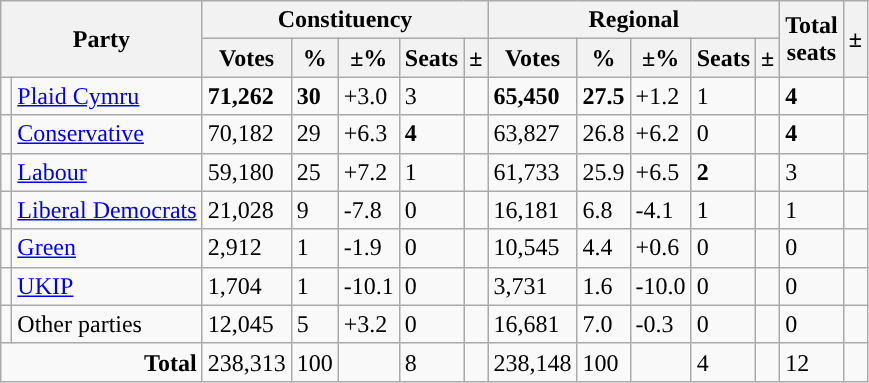<table class="wikitable">
<tr>
<th colspan="2" rowspan="2">Party</th>
<th colspan="5">Constituency</th>
<th colspan="5">Regional</th>
<th rowspan="2">Total<br>seats</th>
<th rowspan="2">±</th>
</tr>
<tr>
<th>Votes</th>
<th>%</th>
<th>±%</th>
<th>Seats</th>
<th>±</th>
<th>Votes</th>
<th>%</th>
<th>±%</th>
<th>Seats</th>
<th>±</th>
</tr>
<tr>
<td style="color:inherit;background:"></td>
<td><a href='#'>Plaid Cymru</a></td>
<td><strong>71,262</strong></td>
<td><strong>30</strong></td>
<td>+3.0</td>
<td>3</td>
<td></td>
<td><strong>65,450</strong></td>
<td><strong>27.5</strong></td>
<td>+1.2</td>
<td>1</td>
<td></td>
<td><strong>4</strong></td>
<td></td>
</tr>
<tr>
<td style="color:inherit;background:"></td>
<td><a href='#'>Conservative</a></td>
<td>70,182</td>
<td>29</td>
<td>+6.3</td>
<td><strong>4</strong></td>
<td></td>
<td>63,827</td>
<td>26.8</td>
<td>+6.2</td>
<td>0</td>
<td></td>
<td><strong>4</strong></td>
<td></td>
</tr>
<tr>
<td style="color:inherit;background:"></td>
<td><a href='#'>Labour</a></td>
<td>59,180</td>
<td>25</td>
<td>+7.2</td>
<td>1</td>
<td></td>
<td>61,733</td>
<td>25.9</td>
<td>+6.5</td>
<td><strong>2</strong></td>
<td></td>
<td>3</td>
<td></td>
</tr>
<tr>
<td style="color:inherit;background:"></td>
<td><a href='#'>Liberal Democrats</a></td>
<td>21,028</td>
<td>9</td>
<td>-7.8</td>
<td>0</td>
<td></td>
<td>16,181</td>
<td>6.8</td>
<td>-4.1</td>
<td>1</td>
<td></td>
<td>1</td>
<td></td>
</tr>
<tr>
<td style="color:inherit;background:"></td>
<td><a href='#'>Green</a></td>
<td>2,912</td>
<td>1</td>
<td>-1.9</td>
<td>0</td>
<td></td>
<td>10,545</td>
<td>4.4</td>
<td>+0.6</td>
<td>0</td>
<td></td>
<td>0</td>
<td></td>
</tr>
<tr>
<td style="color:inherit;background:"></td>
<td><a href='#'>UKIP</a></td>
<td>1,704</td>
<td>1</td>
<td>-10.1</td>
<td>0</td>
<td></td>
<td>3,731</td>
<td>1.6</td>
<td>-10.0</td>
<td>0</td>
<td></td>
<td>0</td>
<td></td>
</tr>
<tr>
<td style="color:inherit;background:"></td>
<td>Other parties</td>
<td>12,045</td>
<td>5</td>
<td>+3.2</td>
<td>0</td>
<td></td>
<td>16,681</td>
<td>7.0</td>
<td>-0.3</td>
<td>0</td>
<td></td>
<td>0</td>
<td></td>
</tr>
<tr>
<td colspan=2 align="right"><strong>Total</strong></td>
<td>238,313</td>
<td>100</td>
<td></td>
<td>8</td>
<td></td>
<td>238,148</td>
<td>100</td>
<td></td>
<td>4</td>
<td></td>
<td>12</td>
<td></td>
</tr>
</table>
